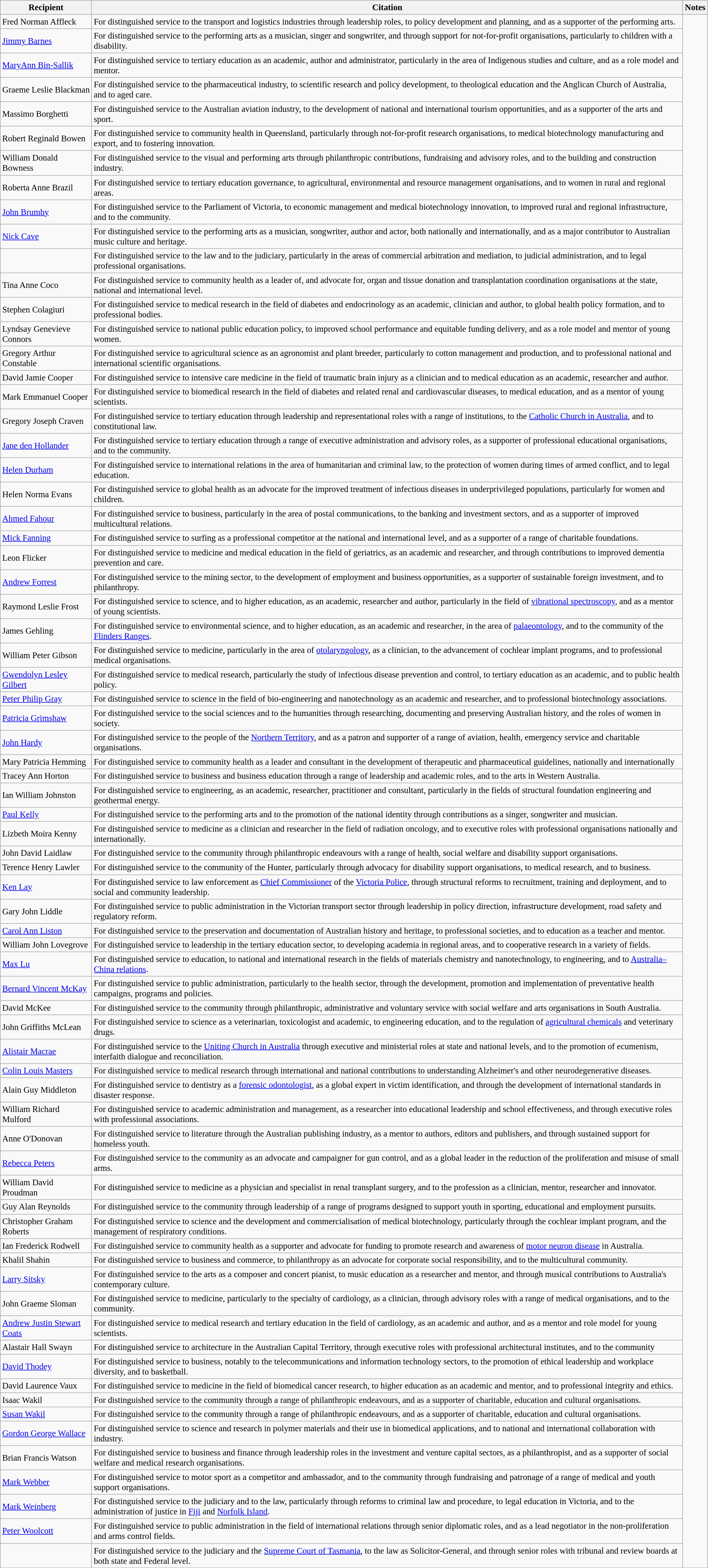<table class="wikitable" style="font-size:95%;">
<tr>
<th>Recipient</th>
<th>Citation</th>
<th>Notes</th>
</tr>
<tr>
<td> Fred Norman Affleck</td>
<td>For distinguished service to the transport and logistics industries through leadership roles, to policy development and planning, and as a supporter of the performing arts.</td>
<td rowspan=72></td>
</tr>
<tr>
<td><a href='#'>Jimmy Barnes</a></td>
<td>For distinguished service to the performing arts as a musician, singer and songwriter, and through support for not-for-profit organisations, particularly to children with a disability.</td>
</tr>
<tr>
<td> <a href='#'>MaryAnn Bin-Sallik</a></td>
<td>For distinguished service to tertiary education as an academic, author and administrator, particularly in the area of Indigenous studies and culture, and as a role model and mentor.</td>
</tr>
<tr>
<td> Graeme Leslie Blackman </td>
<td>For distinguished service to the pharmaceutical industry, to scientific research and policy development, to theological education and the Anglican Church of Australia, and to aged care.</td>
</tr>
<tr>
<td>Massimo Borghetti</td>
<td>For distinguished service to the Australian aviation industry, to the development of national and international tourism opportunities, and as a supporter of the arts and sport.</td>
</tr>
<tr>
<td>Robert Reginald Bowen</td>
<td>For distinguished service to community health in Queensland, particularly through not-for-profit research organisations, to medical biotechnology manufacturing and export, and to fostering innovation.</td>
</tr>
<tr>
<td>William Donald Bowness</td>
<td>For distinguished service to the visual and performing arts through philanthropic contributions, fundraising and advisory roles, and to the building and construction industry.</td>
</tr>
<tr>
<td>Roberta Anne Brazil</td>
<td>For distinguished service to tertiary education governance, to agricultural, environmental and resource management organisations, and to women in rural and regional areas.</td>
</tr>
<tr>
<td> <a href='#'>John Brumby</a></td>
<td>For distinguished service to the Parliament of Victoria, to economic management and medical biotechnology innovation, to improved rural and regional infrastructure, and to the community.</td>
</tr>
<tr>
<td><a href='#'>Nick Cave</a></td>
<td>For distinguished service to the performing arts as a musician, songwriter, author and actor, both nationally and internationally, and as a major contributor to Australian music culture and heritage.</td>
</tr>
<tr>
<td></td>
<td>For distinguished service to the law and to the judiciary, particularly in the areas of commercial arbitration and mediation, to judicial administration, and to legal professional organisations.</td>
</tr>
<tr>
<td>Tina Anne Coco</td>
<td>For distinguished service to community health as a leader of, and advocate for, organ and tissue donation and transplantation coordination organisations at the state, national and international level.</td>
</tr>
<tr>
<td> Stephen Colagiuri</td>
<td>For distinguished service to medical research in the field of diabetes and endocrinology as an academic, clinician and author, to global health policy formation, and to professional bodies.</td>
</tr>
<tr>
<td>Lyndsay Genevieve Connors </td>
<td>For distinguished service to national public education policy, to improved school performance and equitable funding delivery, and as a role model and mentor of young women.</td>
</tr>
<tr>
<td> Gregory Arthur Constable</td>
<td>For distinguished service to agricultural science as an agronomist and plant breeder, particularly to cotton management and production, and to professional national and international scientific organisations.</td>
</tr>
<tr>
<td> David Jamie Cooper</td>
<td>For distinguished service to intensive care medicine in the field of traumatic brain injury as a clinician and to medical education as an academic, researcher and author.</td>
</tr>
<tr>
<td> Mark Emmanuel Cooper</td>
<td>For distinguished service to biomedical research in the field of diabetes and related renal and cardiovascular diseases, to medical education, and as a mentor of young scientists.</td>
</tr>
<tr>
<td> Gregory Joseph Craven</td>
<td>For distinguished service to tertiary education through leadership and representational roles with a range of institutions, to the <a href='#'>Catholic Church in Australia</a>, and to constitutional law.</td>
</tr>
<tr>
<td> <a href='#'>Jane den Hollander</a></td>
<td>For distinguished service to tertiary education through a range of executive administration and advisory roles, as a supporter of professional educational organisations, and to the community.</td>
</tr>
<tr>
<td> <a href='#'>Helen Durham</a></td>
<td>For distinguished service to international relations in the area of humanitarian and criminal law, to the protection of women during times of armed conflict, and to legal education.</td>
</tr>
<tr>
<td>Helen Norma Evans</td>
<td>For distinguished service to global health as an advocate for the improved treatment of infectious diseases in underprivileged populations, particularly for women and children.</td>
</tr>
<tr>
<td><a href='#'>Ahmed Fahour</a></td>
<td>For distinguished service to business, particularly in the area of postal communications, to the banking and investment sectors, and as a supporter of improved multicultural relations.</td>
</tr>
<tr>
<td><a href='#'>Mick Fanning</a></td>
<td>For distinguished service to surfing as a professional competitor at the national and international level, and as a supporter of a range of charitable foundations.</td>
</tr>
<tr>
<td> Leon Flicker</td>
<td>For distinguished service to medicine and medical education in the field of geriatrics, as an academic and researcher, and through contributions to improved dementia prevention and care.</td>
</tr>
<tr>
<td><a href='#'>Andrew Forrest</a></td>
<td>For distinguished service to the mining sector, to the development of employment and business opportunities, as a supporter of sustainable foreign investment, and to philanthropy.</td>
</tr>
<tr>
<td> Raymond Leslie Frost</td>
<td>For distinguished service to science, and to higher education, as an academic, researcher and author, particularly in the field of <a href='#'>vibrational spectroscopy</a>, and as a mentor of young scientists.</td>
</tr>
<tr>
<td> James Gehling</td>
<td>For distinguished service to environmental science, and to higher education, as an academic and researcher, in the area of <a href='#'>palaeontology</a>, and to the community of the <a href='#'>Flinders Ranges</a>.</td>
</tr>
<tr>
<td> William Peter Gibson </td>
<td>For distinguished service to medicine, particularly in the area of <a href='#'>otolaryngology</a>, as a clinician, to the advancement of cochlear implant programs, and to professional medical organisations.</td>
</tr>
<tr>
<td> <a href='#'>Gwendolyn Lesley Gilbert</a></td>
<td>For distinguished service to medical research, particularly the study of infectious disease prevention and control, to tertiary education as an academic, and to public health policy.</td>
</tr>
<tr>
<td> <a href='#'>Peter Philip Gray</a></td>
<td>For distinguished service to science in the field of bio-engineering and nanotechnology as an academic and researcher, and to professional biotechnology associations.</td>
</tr>
<tr>
<td> <a href='#'>Patricia Grimshaw</a></td>
<td>For distinguished service to the social sciences and to the humanities through researching, documenting and preserving Australian history, and the roles of women in society.</td>
</tr>
<tr>
<td> <a href='#'>John Hardy</a> </td>
<td>For distinguished service to the people of the <a href='#'>Northern Territory</a>, and as a patron and supporter of a range of aviation, health, emergency service and charitable organisations.</td>
</tr>
<tr>
<td>Mary Patricia Hemming</td>
<td>For distinguished service to community health as a leader and consultant in the development of therapeutic and pharmaceutical guidelines, nationally and internationally</td>
</tr>
<tr>
<td> Tracey Ann Horton</td>
<td>For distinguished service to business and business education through a range of leadership and academic roles, and to the arts in Western Australia.</td>
</tr>
<tr>
<td> Ian William Johnston</td>
<td>For distinguished service to engineering, as an academic, researcher, practitioner and consultant, particularly in the fields of structural foundation engineering and geothermal energy.</td>
</tr>
<tr>
<td><a href='#'>Paul Kelly</a></td>
<td>For distinguished service to the performing arts and to the promotion of the national identity through contributions as a singer, songwriter and musician.</td>
</tr>
<tr>
<td> Lizbeth Moira Kenny</td>
<td>For distinguished service to medicine as a clinician and researcher in the field of radiation oncology, and to executive roles with professional organisations nationally and internationally.</td>
</tr>
<tr>
<td>John David Laidlaw </td>
<td>For distinguished service to the community through philanthropic endeavours with a range of health, social welfare and disability support organisations.</td>
</tr>
<tr>
<td>Terence Henry Lawler</td>
<td>For distinguished service to the community of the Hunter, particularly through advocacy for disability support organisations, to medical research, and to business.</td>
</tr>
<tr>
<td><a href='#'>Ken Lay</a> </td>
<td>For distinguished service to law enforcement as <a href='#'>Chief Commissioner</a> of the <a href='#'>Victoria Police</a>, through structural reforms to recruitment, training and deployment, and to social and community leadership.</td>
</tr>
<tr>
<td>Gary John Liddle</td>
<td>For distinguished service to public administration in the Victorian transport sector through leadership in policy direction, infrastructure development, road safety and regulatory reform.</td>
</tr>
<tr>
<td> <a href='#'>Carol Ann Liston</a></td>
<td>For distinguished service to the preservation and documentation of Australian history and heritage, to professional societies, and to education as a teacher and mentor.</td>
</tr>
<tr>
<td> William John Lovegrove</td>
<td>For distinguished service to leadership in the tertiary education sector, to developing academia in regional areas, and to cooperative research in a variety of fields.</td>
</tr>
<tr>
<td><a href='#'>Max Lu</a></td>
<td>For distinguished service to education, to national and international research in the fields of materials chemistry and nanotechnology, to engineering, and to <a href='#'>Australia–China relations</a>.</td>
</tr>
<tr>
<td><a href='#'>Bernard Vincent McKay</a></td>
<td>For distinguished service to public administration, particularly to the health sector, through the development, promotion and implementation of preventative health campaigns, programs and policies.</td>
</tr>
<tr>
<td>David McKee</td>
<td>For distinguished service to the community through philanthropic, administrative and voluntary service with social welfare and arts organisations in South Australia.</td>
</tr>
<tr>
<td> John Griffiths McLean</td>
<td>For distinguished service to science as a veterinarian, toxicologist and academic, to engineering education, and to the regulation of <a href='#'>agricultural chemicals</a> and veterinary drugs.</td>
</tr>
<tr>
<td> <a href='#'>Alistair Macrae</a></td>
<td>For distinguished service to the <a href='#'>Uniting Church in Australia</a> through executive and ministerial roles at state and national levels, and to the promotion of ecumenism, interfaith dialogue and reconciliation.</td>
</tr>
<tr>
<td> <a href='#'>Colin Louis Masters</a></td>
<td>For distinguished service to medical research through international and national contributions to understanding Alzheimer's and other neurodegenerative diseases.</td>
</tr>
<tr>
<td> Alain Guy Middleton</td>
<td>For distinguished service to dentistry as a <a href='#'>forensic odontologist</a>, as a global expert in victim identification, and through the development of international standards in disaster response.</td>
</tr>
<tr>
<td> William Richard Mulford</td>
<td>For distinguished service to academic administration and management, as a researcher into educational leadership and school effectiveness, and through executive roles with professional associations.</td>
</tr>
<tr>
<td>Anne O'Donovan</td>
<td>For distinguished service to literature through the Australian publishing industry, as a mentor to authors, editors and publishers, and through sustained support for homeless youth.</td>
</tr>
<tr>
<td><a href='#'>Rebecca Peters</a></td>
<td>For distinguished service to the community as an advocate and campaigner for gun control, and as a global leader in the reduction of the proliferation and misuse of small arms.</td>
</tr>
<tr>
<td> William David Proudman</td>
<td>For distinguished service to medicine as a physician and specialist in renal transplant surgery, and to the profession as a clinician, mentor, researcher and innovator.</td>
</tr>
<tr>
<td>Guy Alan Reynolds </td>
<td>For distinguished service to the community through leadership of a range of programs designed to support youth in sporting, educational and employment pursuits.</td>
</tr>
<tr>
<td> Christopher Graham Roberts</td>
<td>For distinguished service to science and the development and commercialisation of medical biotechnology, particularly through the cochlear implant program, and the management of respiratory conditions.</td>
</tr>
<tr>
<td>Ian Frederick Rodwell</td>
<td>For distinguished service to community health as a supporter and advocate for funding to promote research and awareness of <a href='#'>motor neuron disease</a> in Australia.</td>
</tr>
<tr>
<td>Khalil Shahin</td>
<td>For distinguished service to business and commerce, to philanthropy as an advocate for corporate social responsibility, and to the multicultural community.</td>
</tr>
<tr>
<td> <a href='#'>Larry Sitsky</a> </td>
<td>For distinguished service to the arts as a composer and concert pianist, to music education as a researcher and mentor, and through musical contributions to Australia's contemporary culture.</td>
</tr>
<tr>
<td> John Graeme Sloman </td>
<td>For distinguished service to medicine, particularly to the specialty of cardiology, as a clinician, through advisory roles with a range of medical organisations, and to the community.</td>
</tr>
<tr>
<td> <a href='#'>Andrew Justin Stewart Coats</a></td>
<td>For distinguished service to medical research and tertiary education in the field of cardiology, as an academic and author, and as a mentor and role model for young scientists.</td>
</tr>
<tr>
<td>Alastair Hall Swayn</td>
<td>For distinguished service to architecture in the Australian Capital Territory, through executive roles with professional architectural institutes, and to the community</td>
</tr>
<tr>
<td><a href='#'>David Thodey</a></td>
<td>For distinguished service to business, notably to the telecommunications and information technology sectors, to the promotion of ethical leadership and workplace diversity, and to basketball.</td>
</tr>
<tr>
<td> David Laurence Vaux</td>
<td>For distinguished service to medicine in the field of biomedical cancer research, to higher education as an academic and mentor, and to professional integrity and ethics.</td>
</tr>
<tr>
<td>Isaac Wakil</td>
<td>For distinguished service to the community through a range of philanthropic endeavours, and as a supporter of charitable, education and cultural organisations.</td>
</tr>
<tr>
<td><a href='#'>Susan Wakil</a></td>
<td>For distinguished service to the community through a range of philanthropic endeavours, and as a supporter of charitable, education and cultural organisations.</td>
</tr>
<tr>
<td> <a href='#'>Gordon George Wallace</a></td>
<td>For distinguished service to science and research in polymer materials and their use in biomedical applications, and to national and international collaboration with industry.</td>
</tr>
<tr>
<td>Brian Francis Watson</td>
<td>For distinguished service to business and finance through leadership roles in the investment and venture capital sectors, as a philanthropist, and as a supporter of social welfare and medical research organisations.</td>
</tr>
<tr>
<td><a href='#'>Mark Webber</a></td>
<td>For distinguished service to motor sport as a competitor and ambassador, and to the community through fundraising and patronage of a range of medical and youth support organisations.</td>
</tr>
<tr>
<td> <a href='#'>Mark Weinberg</a></td>
<td>For distinguished service to the judiciary and to the law, particularly through reforms to criminal law and procedure, to legal education in Victoria, and to the administration of justice in <a href='#'>Fiji</a> and <a href='#'>Norfolk Island</a>.</td>
</tr>
<tr>
<td> <a href='#'>Peter Woolcott</a></td>
<td>For distinguished service to public administration in the field of international relations through senior diplomatic roles, and as a lead negotiator in the non-proliferation and arms control fields.</td>
</tr>
<tr>
<td></td>
<td>For distinguished service to the judiciary and the <a href='#'>Supreme Court of Tasmania</a>, to the law as Solicitor-General, and through senior roles with tribunal and review boards at both state and Federal level.</td>
</tr>
</table>
